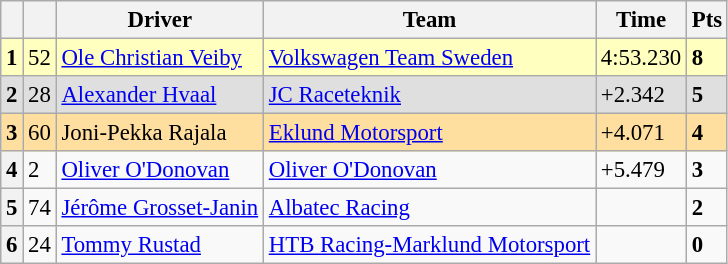<table class=wikitable style="font-size:95%">
<tr>
<th></th>
<th></th>
<th>Driver</th>
<th>Team</th>
<th>Time</th>
<th>Pts</th>
</tr>
<tr>
<th style="background:#ffffbf;">1</th>
<td style="background:#ffffbf;">52</td>
<td style="background:#ffffbf;"> <a href='#'>Ole Christian Veiby</a></td>
<td style="background:#ffffbf;"><a href='#'>Volkswagen Team Sweden</a></td>
<td style="background:#ffffbf;">4:53.230</td>
<td style="background:#ffffbf;"><strong>8</strong></td>
</tr>
<tr>
<th style="background:#dfdfdf;">2</th>
<td style="background:#dfdfdf;">28</td>
<td style="background:#dfdfdf;"> <a href='#'>Alexander Hvaal</a></td>
<td style="background:#dfdfdf;"><a href='#'>JC Raceteknik</a></td>
<td style="background:#dfdfdf;">+2.342</td>
<td style="background:#dfdfdf;"><strong>5</strong></td>
</tr>
<tr>
<th style="background:#ffdf9f;">3</th>
<td style="background:#ffdf9f;">60</td>
<td style="background:#ffdf9f;"> Joni-Pekka Rajala</td>
<td style="background:#ffdf9f;"><a href='#'>Eklund Motorsport</a></td>
<td style="background:#ffdf9f;">+4.071</td>
<td style="background:#ffdf9f;"><strong>4</strong></td>
</tr>
<tr>
<th>4</th>
<td>2</td>
<td> <a href='#'>Oliver O'Donovan</a></td>
<td><a href='#'>Oliver O'Donovan</a></td>
<td>+5.479</td>
<td><strong>3</strong></td>
</tr>
<tr>
<th>5</th>
<td>74</td>
<td> <a href='#'>Jérôme Grosset-Janin</a></td>
<td><a href='#'>Albatec Racing</a></td>
<td></td>
<td><strong>2</strong></td>
</tr>
<tr>
<th>6</th>
<td>24</td>
<td> <a href='#'>Tommy Rustad</a></td>
<td><a href='#'>HTB Racing-Marklund Motorsport</a></td>
<td></td>
<td><strong>0</strong></td>
</tr>
</table>
